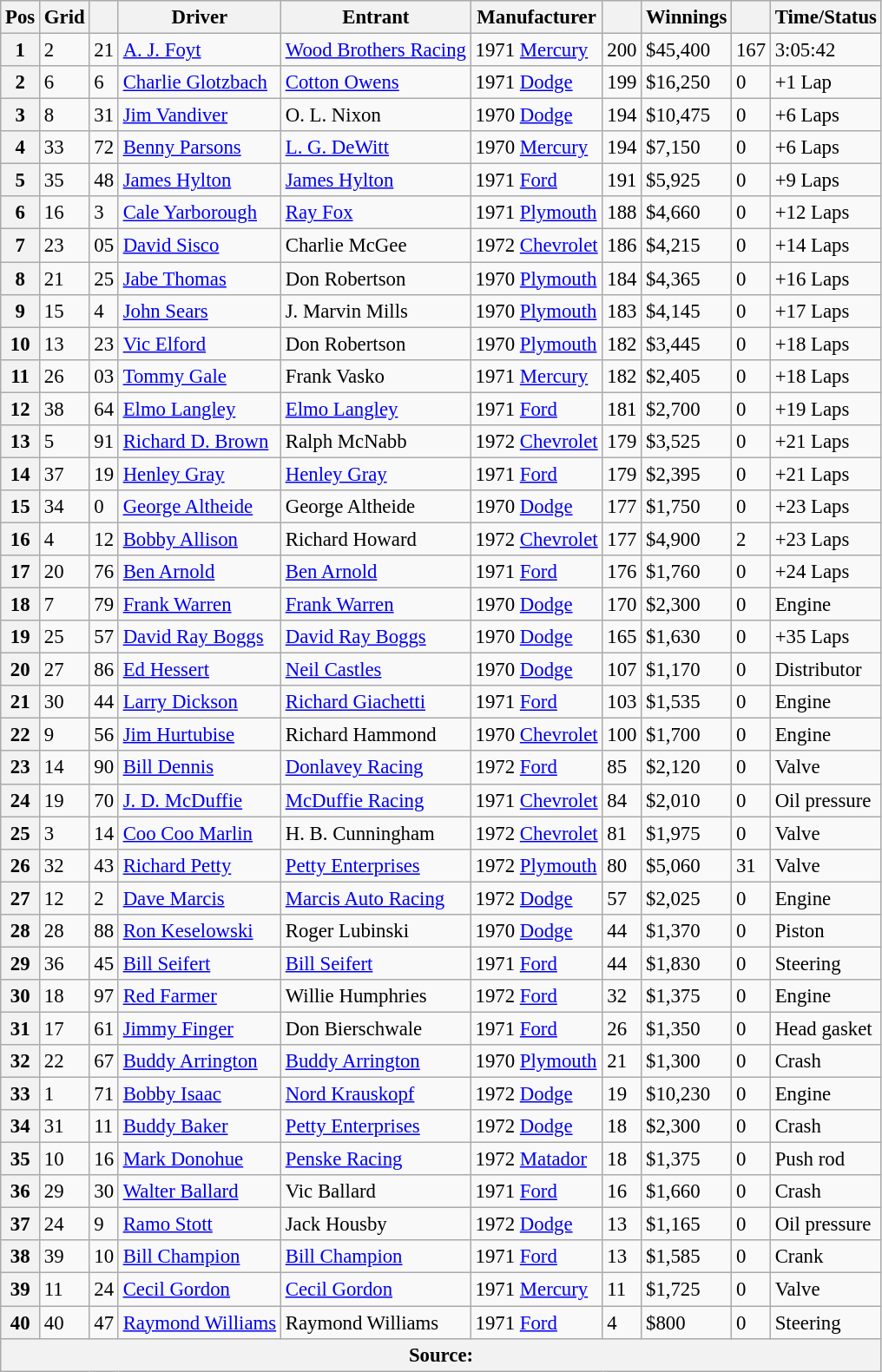<table class="sortable wikitable" style="font-size:95%">
<tr>
<th>Pos</th>
<th>Grid</th>
<th></th>
<th>Driver</th>
<th>Entrant</th>
<th>Manufacturer</th>
<th></th>
<th>Winnings</th>
<th></th>
<th>Time/Status</th>
</tr>
<tr>
<th>1</th>
<td>2</td>
<td>21</td>
<td><a href='#'>A. J. Foyt</a></td>
<td><a href='#'>Wood Brothers Racing</a></td>
<td>1971 <a href='#'>Mercury</a></td>
<td>200</td>
<td>$45,400</td>
<td>167</td>
<td>3:05:42</td>
</tr>
<tr>
<th>2</th>
<td>6</td>
<td>6</td>
<td><a href='#'>Charlie Glotzbach</a></td>
<td><a href='#'>Cotton Owens</a></td>
<td>1971 <a href='#'>Dodge</a></td>
<td>199</td>
<td>$16,250</td>
<td>0</td>
<td>+1 Lap</td>
</tr>
<tr>
<th>3</th>
<td>8</td>
<td>31</td>
<td><a href='#'>Jim Vandiver</a></td>
<td>O. L. Nixon</td>
<td>1970 <a href='#'>Dodge</a></td>
<td>194</td>
<td>$10,475</td>
<td>0</td>
<td>+6 Laps</td>
</tr>
<tr>
<th>4</th>
<td>33</td>
<td>72</td>
<td><a href='#'>Benny Parsons</a></td>
<td><a href='#'>L. G. DeWitt</a></td>
<td>1970 <a href='#'>Mercury</a></td>
<td>194</td>
<td>$7,150</td>
<td>0</td>
<td>+6 Laps</td>
</tr>
<tr>
<th>5</th>
<td>35</td>
<td>48</td>
<td><a href='#'>James Hylton</a></td>
<td><a href='#'>James Hylton</a></td>
<td>1971 <a href='#'>Ford</a></td>
<td>191</td>
<td>$5,925</td>
<td>0</td>
<td>+9 Laps</td>
</tr>
<tr>
<th>6</th>
<td>16</td>
<td>3</td>
<td><a href='#'>Cale Yarborough</a></td>
<td><a href='#'>Ray Fox</a></td>
<td>1971 <a href='#'>Plymouth</a></td>
<td>188</td>
<td>$4,660</td>
<td>0</td>
<td>+12 Laps</td>
</tr>
<tr>
<th>7</th>
<td>23</td>
<td>05</td>
<td><a href='#'>David Sisco</a></td>
<td>Charlie McGee</td>
<td>1972 <a href='#'>Chevrolet</a></td>
<td>186</td>
<td>$4,215</td>
<td>0</td>
<td>+14 Laps</td>
</tr>
<tr>
<th>8</th>
<td>21</td>
<td>25</td>
<td><a href='#'>Jabe Thomas</a></td>
<td>Don Robertson</td>
<td>1970 <a href='#'>Plymouth</a></td>
<td>184</td>
<td>$4,365</td>
<td>0</td>
<td>+16 Laps</td>
</tr>
<tr>
<th>9</th>
<td>15</td>
<td>4</td>
<td><a href='#'>John Sears</a></td>
<td>J. Marvin Mills</td>
<td>1970 <a href='#'>Plymouth</a></td>
<td>183</td>
<td>$4,145</td>
<td>0</td>
<td>+17 Laps</td>
</tr>
<tr>
<th>10</th>
<td>13</td>
<td>23</td>
<td><a href='#'>Vic Elford</a></td>
<td>Don Robertson</td>
<td>1970 <a href='#'>Plymouth</a></td>
<td>182</td>
<td>$3,445</td>
<td>0</td>
<td>+18 Laps</td>
</tr>
<tr>
<th>11</th>
<td>26</td>
<td>03</td>
<td><a href='#'>Tommy Gale</a></td>
<td>Frank Vasko</td>
<td>1971 <a href='#'>Mercury</a></td>
<td>182</td>
<td>$2,405</td>
<td>0</td>
<td>+18 Laps</td>
</tr>
<tr>
<th>12</th>
<td>38</td>
<td>64</td>
<td><a href='#'>Elmo Langley</a></td>
<td><a href='#'>Elmo Langley</a></td>
<td>1971 <a href='#'>Ford</a></td>
<td>181</td>
<td>$2,700</td>
<td>0</td>
<td>+19 Laps</td>
</tr>
<tr>
<th>13</th>
<td>5</td>
<td>91</td>
<td><a href='#'>Richard D. Brown</a></td>
<td>Ralph McNabb</td>
<td>1972 <a href='#'>Chevrolet</a></td>
<td>179</td>
<td>$3,525</td>
<td>0</td>
<td>+21 Laps</td>
</tr>
<tr>
<th>14</th>
<td>37</td>
<td>19</td>
<td><a href='#'>Henley Gray</a></td>
<td><a href='#'>Henley Gray</a></td>
<td>1971 <a href='#'>Ford</a></td>
<td>179</td>
<td>$2,395</td>
<td>0</td>
<td>+21 Laps</td>
</tr>
<tr>
<th>15</th>
<td>34</td>
<td>0</td>
<td><a href='#'>George Altheide</a></td>
<td>George Altheide</td>
<td>1970 <a href='#'>Dodge</a></td>
<td>177</td>
<td>$1,750</td>
<td>0</td>
<td>+23 Laps</td>
</tr>
<tr>
<th>16</th>
<td>4</td>
<td>12</td>
<td><a href='#'>Bobby Allison</a></td>
<td>Richard Howard</td>
<td>1972 <a href='#'>Chevrolet</a></td>
<td>177</td>
<td>$4,900</td>
<td>2</td>
<td>+23 Laps</td>
</tr>
<tr>
<th>17</th>
<td>20</td>
<td>76</td>
<td><a href='#'>Ben Arnold</a></td>
<td><a href='#'>Ben Arnold</a></td>
<td>1971 <a href='#'>Ford</a></td>
<td>176</td>
<td>$1,760</td>
<td>0</td>
<td>+24 Laps</td>
</tr>
<tr>
<th>18</th>
<td>7</td>
<td>79</td>
<td><a href='#'>Frank Warren</a></td>
<td><a href='#'>Frank Warren</a></td>
<td>1970 <a href='#'>Dodge</a></td>
<td>170</td>
<td>$2,300</td>
<td>0</td>
<td>Engine</td>
</tr>
<tr>
<th>19</th>
<td>25</td>
<td>57</td>
<td><a href='#'>David Ray Boggs</a></td>
<td><a href='#'>David Ray Boggs</a></td>
<td>1970 <a href='#'>Dodge</a></td>
<td>165</td>
<td>$1,630</td>
<td>0</td>
<td>+35 Laps</td>
</tr>
<tr>
<th>20</th>
<td>27</td>
<td>86</td>
<td><a href='#'>Ed Hessert</a></td>
<td><a href='#'>Neil Castles</a></td>
<td>1970 <a href='#'>Dodge</a></td>
<td>107</td>
<td>$1,170</td>
<td>0</td>
<td>Distributor</td>
</tr>
<tr>
<th>21</th>
<td>30</td>
<td>44</td>
<td><a href='#'>Larry Dickson</a></td>
<td><a href='#'>Richard Giachetti</a></td>
<td>1971 <a href='#'>Ford</a></td>
<td>103</td>
<td>$1,535</td>
<td>0</td>
<td>Engine</td>
</tr>
<tr>
<th>22</th>
<td>9</td>
<td>56</td>
<td><a href='#'>Jim Hurtubise</a></td>
<td>Richard Hammond</td>
<td>1970 <a href='#'>Chevrolet</a></td>
<td>100</td>
<td>$1,700</td>
<td>0</td>
<td>Engine</td>
</tr>
<tr>
<th>23</th>
<td>14</td>
<td>90</td>
<td><a href='#'>Bill Dennis</a></td>
<td><a href='#'>Donlavey Racing</a></td>
<td>1972 <a href='#'>Ford</a></td>
<td>85</td>
<td>$2,120</td>
<td>0</td>
<td>Valve</td>
</tr>
<tr>
<th>24</th>
<td>19</td>
<td>70</td>
<td><a href='#'>J. D. McDuffie</a></td>
<td><a href='#'>McDuffie Racing</a></td>
<td>1971 <a href='#'>Chevrolet</a></td>
<td>84</td>
<td>$2,010</td>
<td>0</td>
<td>Oil pressure</td>
</tr>
<tr>
<th>25</th>
<td>3</td>
<td>14</td>
<td><a href='#'>Coo Coo Marlin</a></td>
<td>H. B. Cunningham</td>
<td>1972 <a href='#'>Chevrolet</a></td>
<td>81</td>
<td>$1,975</td>
<td>0</td>
<td>Valve</td>
</tr>
<tr>
<th>26</th>
<td>32</td>
<td>43</td>
<td><a href='#'>Richard Petty</a></td>
<td><a href='#'>Petty Enterprises</a></td>
<td>1972 <a href='#'>Plymouth</a></td>
<td>80</td>
<td>$5,060</td>
<td>31</td>
<td>Valve</td>
</tr>
<tr>
<th>27</th>
<td>12</td>
<td>2</td>
<td><a href='#'>Dave Marcis</a></td>
<td><a href='#'>Marcis Auto Racing</a></td>
<td>1972 <a href='#'>Dodge</a></td>
<td>57</td>
<td>$2,025</td>
<td>0</td>
<td>Engine</td>
</tr>
<tr>
<th>28</th>
<td>28</td>
<td>88</td>
<td><a href='#'>Ron Keselowski</a></td>
<td>Roger Lubinski</td>
<td>1970 <a href='#'>Dodge</a></td>
<td>44</td>
<td>$1,370</td>
<td>0</td>
<td>Piston</td>
</tr>
<tr>
<th>29</th>
<td>36</td>
<td>45</td>
<td><a href='#'>Bill Seifert</a></td>
<td><a href='#'>Bill Seifert</a></td>
<td>1971 <a href='#'>Ford</a></td>
<td>44</td>
<td>$1,830</td>
<td>0</td>
<td>Steering</td>
</tr>
<tr>
<th>30</th>
<td>18</td>
<td>97</td>
<td><a href='#'>Red Farmer</a></td>
<td>Willie Humphries</td>
<td>1972 <a href='#'>Ford</a></td>
<td>32</td>
<td>$1,375</td>
<td>0</td>
<td>Engine</td>
</tr>
<tr>
<th>31</th>
<td>17</td>
<td>61</td>
<td><a href='#'>Jimmy Finger</a></td>
<td>Don Bierschwale</td>
<td>1971 <a href='#'>Ford</a></td>
<td>26</td>
<td>$1,350</td>
<td>0</td>
<td>Head gasket</td>
</tr>
<tr>
<th>32</th>
<td>22</td>
<td>67</td>
<td><a href='#'>Buddy Arrington</a></td>
<td><a href='#'>Buddy Arrington</a></td>
<td>1970 <a href='#'>Plymouth</a></td>
<td>21</td>
<td>$1,300</td>
<td>0</td>
<td>Crash</td>
</tr>
<tr>
<th>33</th>
<td>1</td>
<td>71</td>
<td><a href='#'>Bobby Isaac</a></td>
<td><a href='#'>Nord Krauskopf</a></td>
<td>1972 <a href='#'>Dodge</a></td>
<td>19</td>
<td>$10,230</td>
<td>0</td>
<td>Engine</td>
</tr>
<tr>
<th>34</th>
<td>31</td>
<td>11</td>
<td><a href='#'>Buddy Baker</a></td>
<td><a href='#'>Petty Enterprises</a></td>
<td>1972 <a href='#'>Dodge</a></td>
<td>18</td>
<td>$2,300</td>
<td>0</td>
<td>Crash</td>
</tr>
<tr>
<th>35</th>
<td>10</td>
<td>16</td>
<td><a href='#'>Mark Donohue</a></td>
<td><a href='#'>Penske Racing</a></td>
<td>1972 <a href='#'>Matador</a></td>
<td>18</td>
<td>$1,375</td>
<td>0</td>
<td>Push rod</td>
</tr>
<tr>
<th>36</th>
<td>29</td>
<td>30</td>
<td><a href='#'>Walter Ballard</a></td>
<td>Vic Ballard</td>
<td>1971 <a href='#'>Ford</a></td>
<td>16</td>
<td>$1,660</td>
<td>0</td>
<td>Crash</td>
</tr>
<tr>
<th>37</th>
<td>24</td>
<td>9</td>
<td><a href='#'>Ramo Stott</a></td>
<td>Jack Housby</td>
<td>1972 <a href='#'>Dodge</a></td>
<td>13</td>
<td>$1,165</td>
<td>0</td>
<td>Oil pressure</td>
</tr>
<tr>
<th>38</th>
<td>39</td>
<td>10</td>
<td><a href='#'>Bill Champion</a></td>
<td><a href='#'>Bill Champion</a></td>
<td>1971 <a href='#'>Ford</a></td>
<td>13</td>
<td>$1,585</td>
<td>0</td>
<td>Crank</td>
</tr>
<tr>
<th>39</th>
<td>11</td>
<td>24</td>
<td><a href='#'>Cecil Gordon</a></td>
<td><a href='#'>Cecil Gordon</a></td>
<td>1971 <a href='#'>Mercury</a></td>
<td>11</td>
<td>$1,725</td>
<td>0</td>
<td>Valve</td>
</tr>
<tr>
<th>40</th>
<td>40</td>
<td>47</td>
<td><a href='#'>Raymond Williams</a></td>
<td>Raymond Williams</td>
<td>1971 <a href='#'>Ford</a></td>
<td>4</td>
<td>$800</td>
<td>0</td>
<td>Steering</td>
</tr>
<tr>
<th colspan=10>Source:</th>
</tr>
</table>
